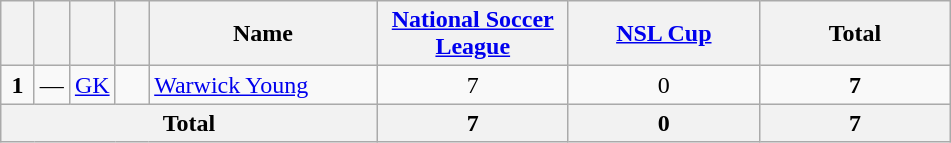<table class="wikitable" style="text-align:center">
<tr>
<th width=15></th>
<th width=15></th>
<th width=15></th>
<th width=15></th>
<th width=145>Name</th>
<th width=120><a href='#'>National Soccer League</a></th>
<th width=120><a href='#'>NSL Cup</a></th>
<th width=120>Total</th>
</tr>
<tr>
<td><strong>1</strong></td>
<td>—</td>
<td><a href='#'>GK</a></td>
<td></td>
<td align=left><a href='#'>Warwick Young</a></td>
<td>7</td>
<td>0</td>
<td><strong>7</strong></td>
</tr>
<tr>
<th colspan="5"><strong>Total</strong></th>
<th>7</th>
<th>0</th>
<th>7</th>
</tr>
</table>
